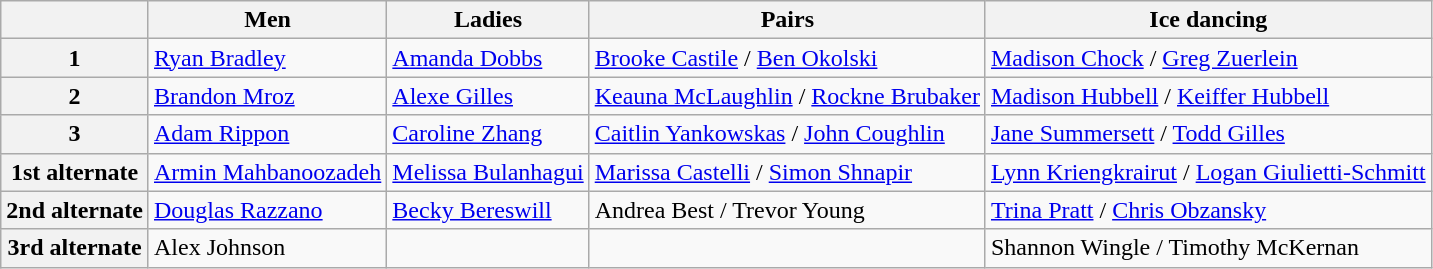<table class="wikitable">
<tr>
<th></th>
<th>Men</th>
<th>Ladies</th>
<th>Pairs</th>
<th>Ice dancing</th>
</tr>
<tr>
<th>1</th>
<td><a href='#'>Ryan Bradley</a></td>
<td><a href='#'>Amanda Dobbs</a></td>
<td><a href='#'>Brooke Castile</a> / <a href='#'>Ben Okolski</a></td>
<td><a href='#'>Madison Chock</a> / <a href='#'>Greg Zuerlein</a></td>
</tr>
<tr>
<th>2</th>
<td><a href='#'>Brandon Mroz</a></td>
<td><a href='#'>Alexe Gilles</a></td>
<td><a href='#'>Keauna McLaughlin</a> / <a href='#'>Rockne Brubaker</a></td>
<td><a href='#'>Madison Hubbell</a> / <a href='#'>Keiffer Hubbell</a></td>
</tr>
<tr>
<th>3</th>
<td><a href='#'>Adam Rippon</a></td>
<td><a href='#'>Caroline Zhang</a></td>
<td><a href='#'>Caitlin Yankowskas</a> / <a href='#'>John Coughlin</a></td>
<td><a href='#'>Jane Summersett</a> / <a href='#'>Todd Gilles</a></td>
</tr>
<tr>
<th>1st alternate</th>
<td><a href='#'>Armin Mahbanoozadeh</a></td>
<td><a href='#'>Melissa Bulanhagui</a></td>
<td><a href='#'>Marissa Castelli</a> / <a href='#'>Simon Shnapir</a></td>
<td><a href='#'>Lynn Kriengkrairut</a> / <a href='#'>Logan Giulietti-Schmitt</a></td>
</tr>
<tr>
<th>2nd alternate</th>
<td><a href='#'>Douglas Razzano</a></td>
<td><a href='#'>Becky Bereswill</a></td>
<td>Andrea Best / Trevor Young</td>
<td><a href='#'>Trina Pratt</a> / <a href='#'>Chris Obzansky</a></td>
</tr>
<tr>
<th>3rd alternate</th>
<td>Alex Johnson</td>
<td></td>
<td></td>
<td>Shannon Wingle / Timothy McKernan</td>
</tr>
</table>
